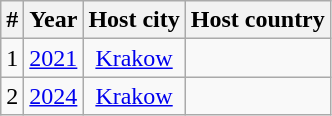<table class="wikitable sortable" style="text-align:center">
<tr>
<th>#</th>
<th>Year</th>
<th>Host city</th>
<th>Host country</th>
</tr>
<tr>
<td>1</td>
<td><a href='#'>2021</a></td>
<td><a href='#'>Krakow</a></td>
<td></td>
</tr>
<tr>
<td>2</td>
<td><a href='#'>2024</a></td>
<td><a href='#'>Krakow</a></td>
<td></td>
</tr>
</table>
